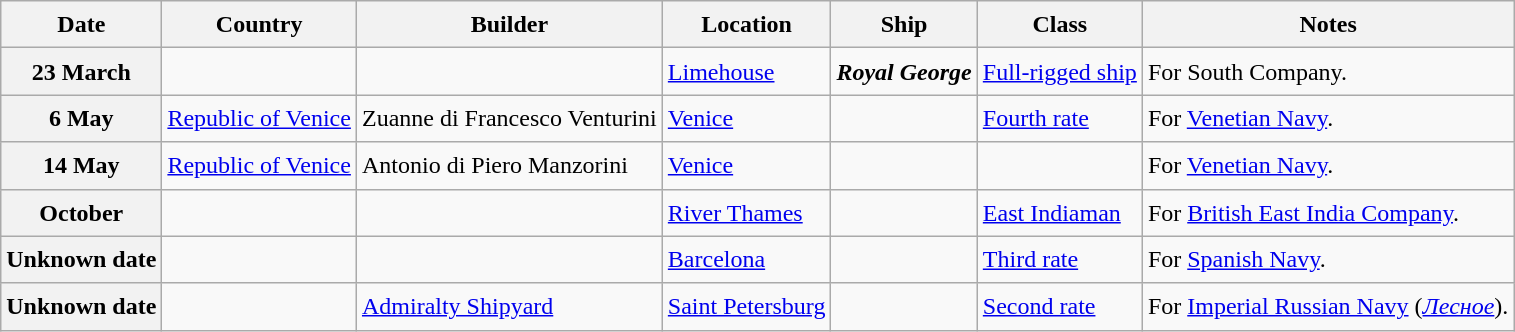<table class="wikitable sortable" style="font-size:1.00em; line-height:1.5em;">
<tr>
<th>Date</th>
<th>Country</th>
<th>Builder</th>
<th>Location</th>
<th>Ship</th>
<th>Class</th>
<th>Notes</th>
</tr>
<tr ---->
<th>23 March</th>
<td></td>
<td></td>
<td><a href='#'>Limehouse</a></td>
<td><strong><em>Royal George</em></strong></td>
<td><a href='#'>Full-rigged ship</a></td>
<td>For South Company.</td>
</tr>
<tr ---->
<th>6 May</th>
<td> <a href='#'>Republic of Venice</a></td>
<td>Zuanne di Francesco Venturini</td>
<td><a href='#'>Venice</a></td>
<td><strong></strong></td>
<td><a href='#'>Fourth rate</a></td>
<td>For <a href='#'>Venetian Navy</a>.</td>
</tr>
<tr ---->
<th>14 May</th>
<td> <a href='#'>Republic of Venice</a></td>
<td>Antonio di Piero Manzorini</td>
<td><a href='#'>Venice</a></td>
<td><strong></strong></td>
<td></td>
<td>For <a href='#'>Venetian Navy</a>.</td>
</tr>
<tr ---->
<th>October</th>
<td></td>
<td></td>
<td><a href='#'>River Thames</a></td>
<td><strong></strong></td>
<td><a href='#'>East Indiaman</a></td>
<td>For <a href='#'>British East India Company</a>.</td>
</tr>
<tr ---->
<th>Unknown date</th>
<td></td>
<td></td>
<td><a href='#'>Barcelona</a></td>
<td><strong></strong></td>
<td><a href='#'>Third rate</a></td>
<td>For <a href='#'>Spanish Navy</a>.</td>
</tr>
<tr ---->
<th>Unknown date</th>
<td></td>
<td><a href='#'>Admiralty Shipyard</a></td>
<td><a href='#'>Saint Petersburg</a></td>
<td><strong></strong></td>
<td><a href='#'>Second rate</a></td>
<td>For <a href='#'>Imperial Russian Navy</a> (<a href='#'><em>Лесное</em></a>).</td>
</tr>
</table>
